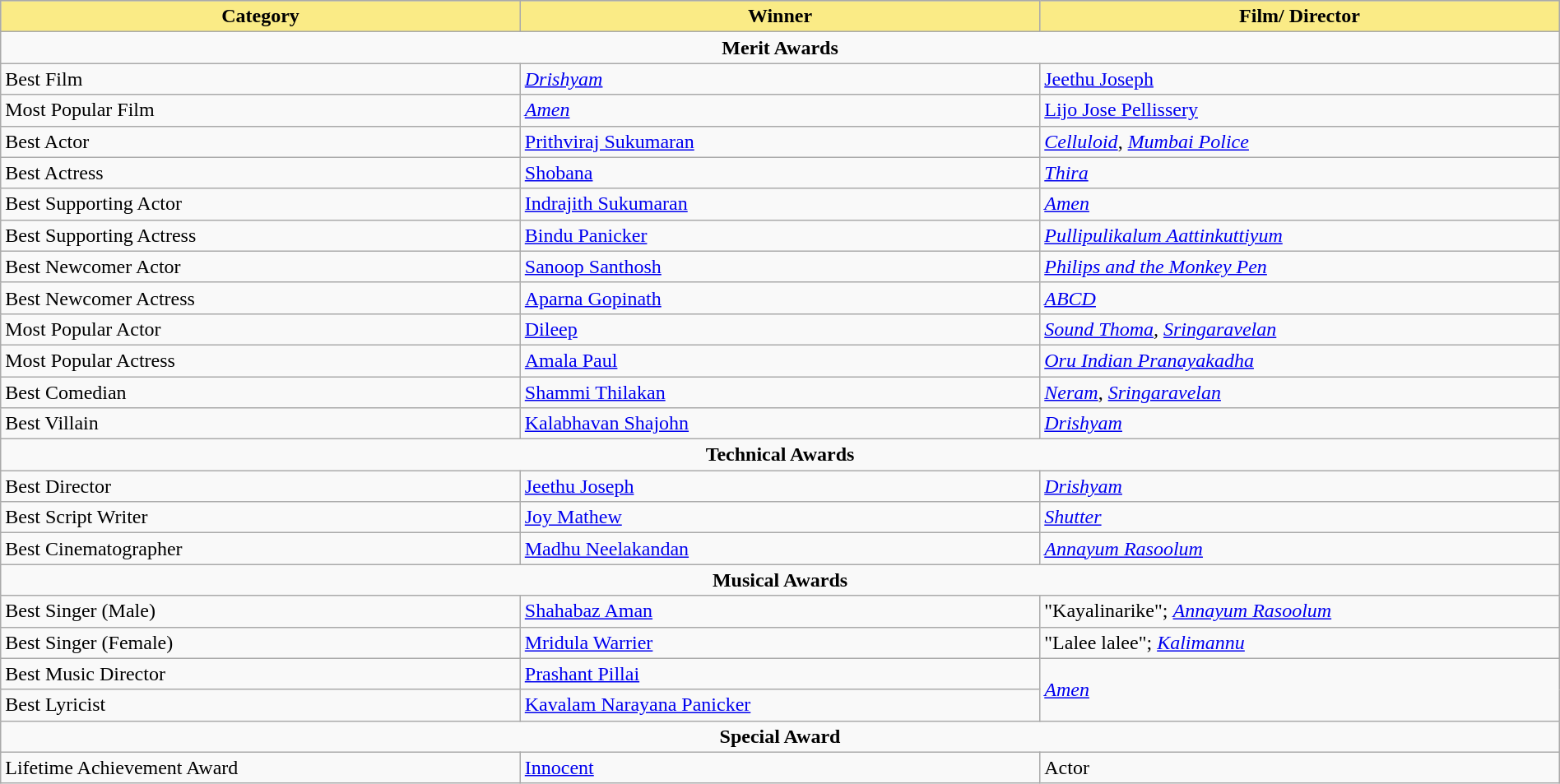<table class="wikitable" style="width:100%">
<tr style="background:#BEBEBE">
<th width="30%" style="background:#FAEB86">Category</th>
<th width="30%" style="background:#FAEB86">Winner</th>
<th width="30%" style="background:#FAEB86">Film/ Director</th>
</tr>
<tr>
<td style="text-align:center;" colspan="3"><strong>Merit Awards</strong></td>
</tr>
<tr>
<td>Best Film</td>
<td><em><a href='#'>Drishyam</a></em></td>
<td><a href='#'>Jeethu Joseph</a></td>
</tr>
<tr>
<td>Most Popular Film</td>
<td><em><a href='#'>Amen</a></em></td>
<td><a href='#'>Lijo Jose Pellissery</a></td>
</tr>
<tr>
<td>Best Actor</td>
<td><a href='#'>Prithviraj Sukumaran</a></td>
<td><em><a href='#'>Celluloid</a></em>, <em><a href='#'>Mumbai Police</a></em></td>
</tr>
<tr>
<td>Best Actress</td>
<td><a href='#'>Shobana</a></td>
<td><em><a href='#'>Thira</a></em></td>
</tr>
<tr>
<td>Best Supporting Actor</td>
<td><a href='#'>Indrajith Sukumaran</a></td>
<td><em><a href='#'>Amen</a></em></td>
</tr>
<tr>
<td>Best Supporting Actress</td>
<td><a href='#'>Bindu Panicker</a></td>
<td><em><a href='#'>Pullipulikalum Aattinkuttiyum</a></em></td>
</tr>
<tr>
<td>Best Newcomer Actor</td>
<td><a href='#'>Sanoop Santhosh</a></td>
<td><em><a href='#'>Philips and the Monkey Pen</a></em></td>
</tr>
<tr>
<td>Best Newcomer Actress</td>
<td><a href='#'>Aparna Gopinath</a></td>
<td><em><a href='#'>ABCD</a></em></td>
</tr>
<tr>
<td>Most Popular Actor</td>
<td><a href='#'>Dileep</a></td>
<td><em><a href='#'>Sound Thoma</a>, <a href='#'>Sringaravelan</a></em></td>
</tr>
<tr>
<td>Most Popular Actress</td>
<td><a href='#'>Amala Paul</a></td>
<td><em><a href='#'>Oru Indian Pranayakadha</a></em></td>
</tr>
<tr>
<td>Best Comedian</td>
<td><a href='#'>Shammi Thilakan</a></td>
<td><em><a href='#'>Neram</a></em>, <em><a href='#'>Sringaravelan</a></em></td>
</tr>
<tr>
<td>Best Villain</td>
<td><a href='#'>Kalabhavan Shajohn</a></td>
<td><em><a href='#'>Drishyam</a></em></td>
</tr>
<tr>
<td style="text-align:center;" colspan="3"><strong>Technical Awards</strong></td>
</tr>
<tr>
<td>Best Director</td>
<td><a href='#'>Jeethu Joseph</a></td>
<td><em><a href='#'>Drishyam</a></em></td>
</tr>
<tr>
<td>Best Script Writer</td>
<td><a href='#'>Joy Mathew</a></td>
<td><em><a href='#'>Shutter</a></em></td>
</tr>
<tr>
<td>Best Cinematographer</td>
<td><a href='#'>Madhu Neelakandan</a></td>
<td><em><a href='#'>Annayum Rasoolum</a></em></td>
</tr>
<tr>
<td style="text-align:center;" colspan="3"><strong>Musical Awards</strong></td>
</tr>
<tr>
<td>Best Singer (Male)</td>
<td><a href='#'>Shahabaz Aman</a></td>
<td>"Kayalinarike"; <em><a href='#'>Annayum Rasoolum</a></em></td>
</tr>
<tr>
<td>Best Singer (Female)</td>
<td><a href='#'>Mridula Warrier</a></td>
<td>"Lalee lalee"; <em><a href='#'>Kalimannu</a></em></td>
</tr>
<tr>
<td>Best Music Director</td>
<td><a href='#'>Prashant Pillai</a></td>
<td rowspan="2"><em><a href='#'>Amen</a></em></td>
</tr>
<tr>
<td>Best Lyricist</td>
<td><a href='#'>Kavalam Narayana Panicker</a></td>
</tr>
<tr>
<td style="text-align:center;" colspan="3"><strong>Special Award</strong></td>
</tr>
<tr>
<td>Lifetime Achievement Award</td>
<td><a href='#'>Innocent</a></td>
<td>Actor</td>
</tr>
</table>
